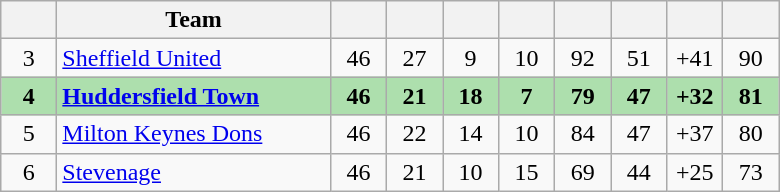<table class="wikitable" style="text-align:center">
<tr>
<th width="30"></th>
<th width="175">Team</th>
<th width="30"></th>
<th width="30"></th>
<th width="30"></th>
<th width="30"></th>
<th width="30"></th>
<th width="30"></th>
<th width="30"></th>
<th width="30"></th>
</tr>
<tr>
<td>3</td>
<td align=left><a href='#'>Sheffield United</a></td>
<td>46</td>
<td>27</td>
<td>9</td>
<td>10</td>
<td>92</td>
<td>51</td>
<td>+41</td>
<td>90</td>
</tr>
<tr style="background:#addfad;">
<td><strong>4</strong></td>
<td align=left><strong><a href='#'>Huddersfield Town</a></strong></td>
<td><strong>46</strong></td>
<td><strong>21</strong></td>
<td><strong>18</strong></td>
<td><strong>7</strong></td>
<td><strong>79</strong></td>
<td><strong>47</strong></td>
<td><strong>+32</strong></td>
<td><strong>81</strong></td>
</tr>
<tr>
<td>5</td>
<td align=left><a href='#'>Milton Keynes Dons</a></td>
<td>46</td>
<td>22</td>
<td>14</td>
<td>10</td>
<td>84</td>
<td>47</td>
<td>+37</td>
<td>80</td>
</tr>
<tr>
<td>6</td>
<td align=left><a href='#'>Stevenage</a></td>
<td>46</td>
<td>21</td>
<td>10</td>
<td>15</td>
<td>69</td>
<td>44</td>
<td>+25</td>
<td>73</td>
</tr>
</table>
